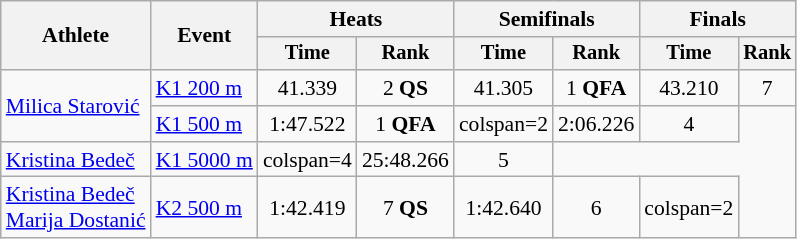<table class="wikitable" style="font-size:90%">
<tr>
<th rowspan="2">Athlete</th>
<th rowspan="2">Event</th>
<th colspan=2>Heats</th>
<th colspan=2>Semifinals</th>
<th colspan=2>Finals</th>
</tr>
<tr style="font-size:95%">
<th>Time</th>
<th>Rank</th>
<th>Time</th>
<th>Rank</th>
<th>Time</th>
<th>Rank</th>
</tr>
<tr align=center>
<td rowspan="2" align="left"><a href='#'>Milica Starović</a></td>
<td align=left><a href='#'>K1 200 m</a></td>
<td>41.339</td>
<td>2 <strong>QS</strong></td>
<td>41.305</td>
<td>1 <strong>QFA</strong></td>
<td>43.210</td>
<td>7</td>
</tr>
<tr align=center>
<td align=left><a href='#'>K1 500 m</a></td>
<td>1:47.522</td>
<td>1 <strong>QFA</strong></td>
<td>colspan=2 </td>
<td>2:06.226</td>
<td>4</td>
</tr>
<tr align=center>
<td align=left><a href='#'>Kristina Bedeč</a></td>
<td align=left><a href='#'>K1 5000 m</a></td>
<td>colspan=4 </td>
<td>25:48.266</td>
<td>5</td>
</tr>
<tr align=center>
<td align=left><a href='#'>Kristina Bedeč</a><br><a href='#'>Marija Dostanić</a></td>
<td align=left><a href='#'>K2 500 m</a></td>
<td>1:42.419</td>
<td>7 <strong>QS</strong></td>
<td>1:42.640</td>
<td>6</td>
<td>colspan=2 </td>
</tr>
</table>
